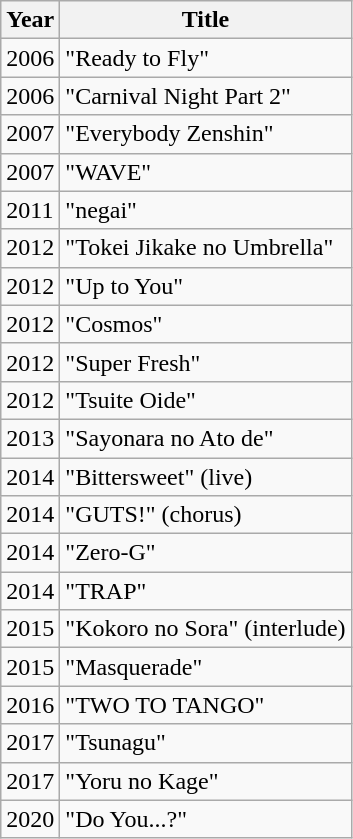<table class="wikitable sortable">
<tr>
<th>Year</th>
<th>Title</th>
</tr>
<tr>
<td>2006</td>
<td>"Ready to Fly"</td>
</tr>
<tr>
<td>2006</td>
<td>"Carnival Night Part 2"</td>
</tr>
<tr>
<td>2007</td>
<td>"Everybody Zenshin"</td>
</tr>
<tr>
<td>2007</td>
<td>"WAVE"</td>
</tr>
<tr>
<td>2011</td>
<td>"negai"</td>
</tr>
<tr>
<td>2012</td>
<td>"Tokei Jikake no Umbrella"</td>
</tr>
<tr>
<td>2012</td>
<td>"Up to You"</td>
</tr>
<tr>
<td>2012</td>
<td>"Cosmos"</td>
</tr>
<tr>
<td>2012</td>
<td>"Super Fresh"</td>
</tr>
<tr>
<td>2012</td>
<td>"Tsuite Oide"</td>
</tr>
<tr>
<td>2013</td>
<td>"Sayonara no Ato de"</td>
</tr>
<tr>
<td>2014</td>
<td>"Bittersweet" (live)</td>
</tr>
<tr>
<td>2014</td>
<td>"GUTS!" (chorus)</td>
</tr>
<tr>
<td>2014</td>
<td>"Zero-G"</td>
</tr>
<tr>
<td>2014</td>
<td>"TRAP"</td>
</tr>
<tr>
<td>2015</td>
<td>"Kokoro no Sora" (interlude)</td>
</tr>
<tr>
<td>2015</td>
<td>"Masquerade"</td>
</tr>
<tr>
<td>2016</td>
<td>"TWO TO TANGO"</td>
</tr>
<tr>
<td>2017</td>
<td>"Tsunagu"</td>
</tr>
<tr>
<td>2017</td>
<td>"Yoru no Kage"</td>
</tr>
<tr>
<td>2020</td>
<td>"Do You...?"</td>
</tr>
</table>
